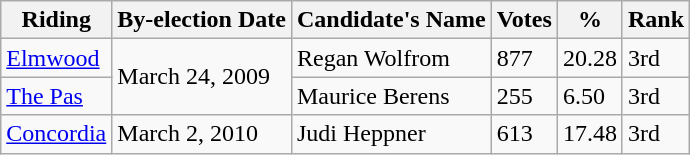<table class="wikitable">
<tr>
<th>Riding</th>
<th>By-election Date</th>
<th>Candidate's Name</th>
<th>Votes</th>
<th>%</th>
<th>Rank</th>
</tr>
<tr>
<td><a href='#'>Elmwood</a></td>
<td rowspan="2">March 24, 2009</td>
<td>Regan Wolfrom</td>
<td>877</td>
<td>20.28</td>
<td>3rd</td>
</tr>
<tr>
<td><a href='#'>The Pas</a></td>
<td>Maurice Berens</td>
<td>255</td>
<td>6.50</td>
<td>3rd</td>
</tr>
<tr>
<td><a href='#'>Concordia</a></td>
<td>March 2, 2010</td>
<td>Judi Heppner</td>
<td>613</td>
<td>17.48</td>
<td>3rd</td>
</tr>
</table>
